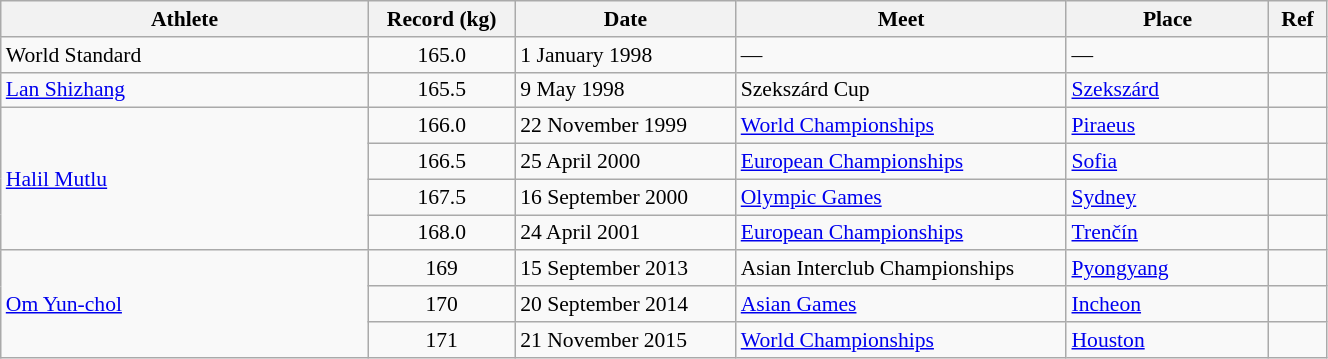<table class="wikitable" style="font-size:90%; width: 70%;">
<tr>
<th width=20%>Athlete</th>
<th width=8%>Record (kg)</th>
<th width=12%>Date</th>
<th width=18%>Meet</th>
<th width=11%>Place</th>
<th width=3%>Ref</th>
</tr>
<tr>
<td>World Standard</td>
<td align="center">165.0</td>
<td>1 January 1998</td>
<td>—</td>
<td>—</td>
<td></td>
</tr>
<tr>
<td> <a href='#'>Lan Shizhang</a></td>
<td align="center">165.5</td>
<td>9 May 1998</td>
<td>Szekszárd Cup</td>
<td><a href='#'>Szekszárd</a></td>
<td></td>
</tr>
<tr>
<td rowspan=4> <a href='#'>Halil Mutlu</a></td>
<td align="center">166.0</td>
<td>22 November 1999</td>
<td><a href='#'>World Championships</a></td>
<td><a href='#'>Piraeus</a></td>
<td></td>
</tr>
<tr>
<td align="center">166.5</td>
<td>25 April 2000</td>
<td><a href='#'>European Championships</a></td>
<td><a href='#'>Sofia</a></td>
<td></td>
</tr>
<tr>
<td align="center">167.5</td>
<td>16 September 2000</td>
<td><a href='#'>Olympic Games</a></td>
<td><a href='#'>Sydney</a></td>
<td></td>
</tr>
<tr>
<td align="center">168.0</td>
<td>24 April 2001</td>
<td><a href='#'>European Championships</a></td>
<td><a href='#'>Trenčín</a></td>
<td></td>
</tr>
<tr>
<td rowspan=3> <a href='#'>Om Yun-chol</a></td>
<td align="center">169</td>
<td>15 September 2013</td>
<td>Asian Interclub Championships</td>
<td><a href='#'>Pyongyang</a></td>
<td></td>
</tr>
<tr>
<td align="center">170</td>
<td>20 September 2014</td>
<td><a href='#'>Asian Games</a></td>
<td><a href='#'>Incheon</a></td>
<td></td>
</tr>
<tr>
<td align="center">171</td>
<td>21 November 2015</td>
<td><a href='#'>World Championships</a></td>
<td><a href='#'>Houston</a></td>
<td></td>
</tr>
</table>
